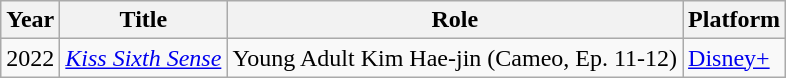<table class="wikitable sortable">
<tr>
<th>Year</th>
<th>Title</th>
<th>Role</th>
<th class="unsortable">Platform</th>
</tr>
<tr>
<td>2022</td>
<td><em><a href='#'>Kiss Sixth Sense</a></em></td>
<td>Young Adult Kim Hae-jin (Cameo, Ep. 11-12)</td>
<td><a href='#'>Disney+</a></td>
</tr>
</table>
